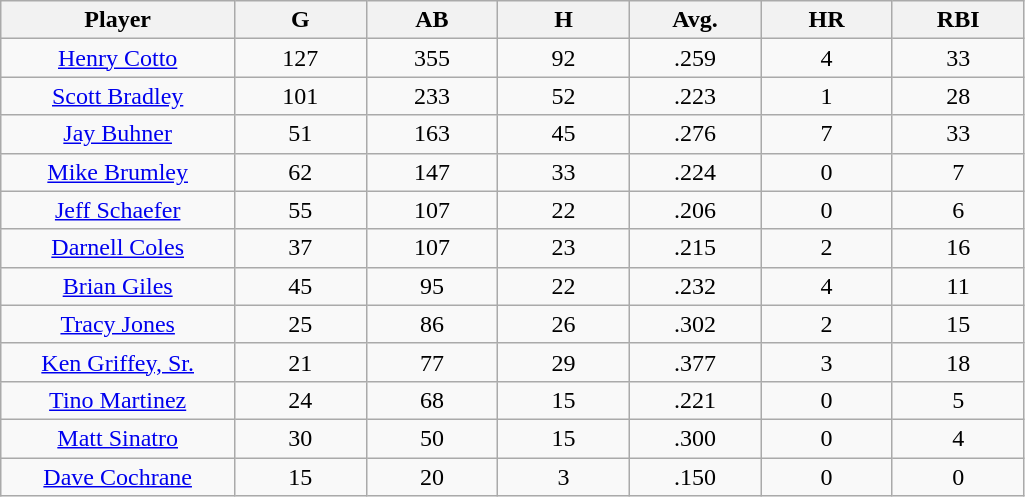<table class="wikitable sortable">
<tr>
<th bgcolor="#DDDDFF" width="16%">Player</th>
<th bgcolor="#DDDDFF" width="9%">G</th>
<th bgcolor="#DDDDFF" width="9%">AB</th>
<th bgcolor="#DDDDFF" width="9%">H</th>
<th bgcolor="#DDDDFF" width="9%">Avg.</th>
<th bgcolor="#DDDDFF" width="9%">HR</th>
<th bgcolor="#DDDDFF" width="9%">RBI</th>
</tr>
<tr align="center">
<td><a href='#'>Henry Cotto</a></td>
<td>127</td>
<td>355</td>
<td>92</td>
<td>.259</td>
<td>4</td>
<td>33</td>
</tr>
<tr align=center>
<td><a href='#'>Scott Bradley</a></td>
<td>101</td>
<td>233</td>
<td>52</td>
<td>.223</td>
<td>1</td>
<td>28</td>
</tr>
<tr align=center>
<td><a href='#'>Jay Buhner</a></td>
<td>51</td>
<td>163</td>
<td>45</td>
<td>.276</td>
<td>7</td>
<td>33</td>
</tr>
<tr align=center>
<td><a href='#'>Mike Brumley</a></td>
<td>62</td>
<td>147</td>
<td>33</td>
<td>.224</td>
<td>0</td>
<td>7</td>
</tr>
<tr align=center>
<td><a href='#'>Jeff Schaefer</a></td>
<td>55</td>
<td>107</td>
<td>22</td>
<td>.206</td>
<td>0</td>
<td>6</td>
</tr>
<tr align=center>
<td><a href='#'>Darnell Coles</a></td>
<td>37</td>
<td>107</td>
<td>23</td>
<td>.215</td>
<td>2</td>
<td>16</td>
</tr>
<tr align=center>
<td><a href='#'>Brian Giles</a></td>
<td>45</td>
<td>95</td>
<td>22</td>
<td>.232</td>
<td>4</td>
<td>11</td>
</tr>
<tr align=center>
<td><a href='#'>Tracy Jones</a></td>
<td>25</td>
<td>86</td>
<td>26</td>
<td>.302</td>
<td>2</td>
<td>15</td>
</tr>
<tr align=center>
<td><a href='#'>Ken Griffey, Sr.</a></td>
<td>21</td>
<td>77</td>
<td>29</td>
<td>.377</td>
<td>3</td>
<td>18</td>
</tr>
<tr align="center">
<td><a href='#'>Tino Martinez</a></td>
<td>24</td>
<td>68</td>
<td>15</td>
<td>.221</td>
<td>0</td>
<td>5</td>
</tr>
<tr align=center>
<td><a href='#'>Matt Sinatro</a></td>
<td>30</td>
<td>50</td>
<td>15</td>
<td>.300</td>
<td>0</td>
<td>4</td>
</tr>
<tr align=center>
<td><a href='#'>Dave Cochrane</a></td>
<td>15</td>
<td>20</td>
<td>3</td>
<td>.150</td>
<td>0</td>
<td>0</td>
</tr>
</table>
